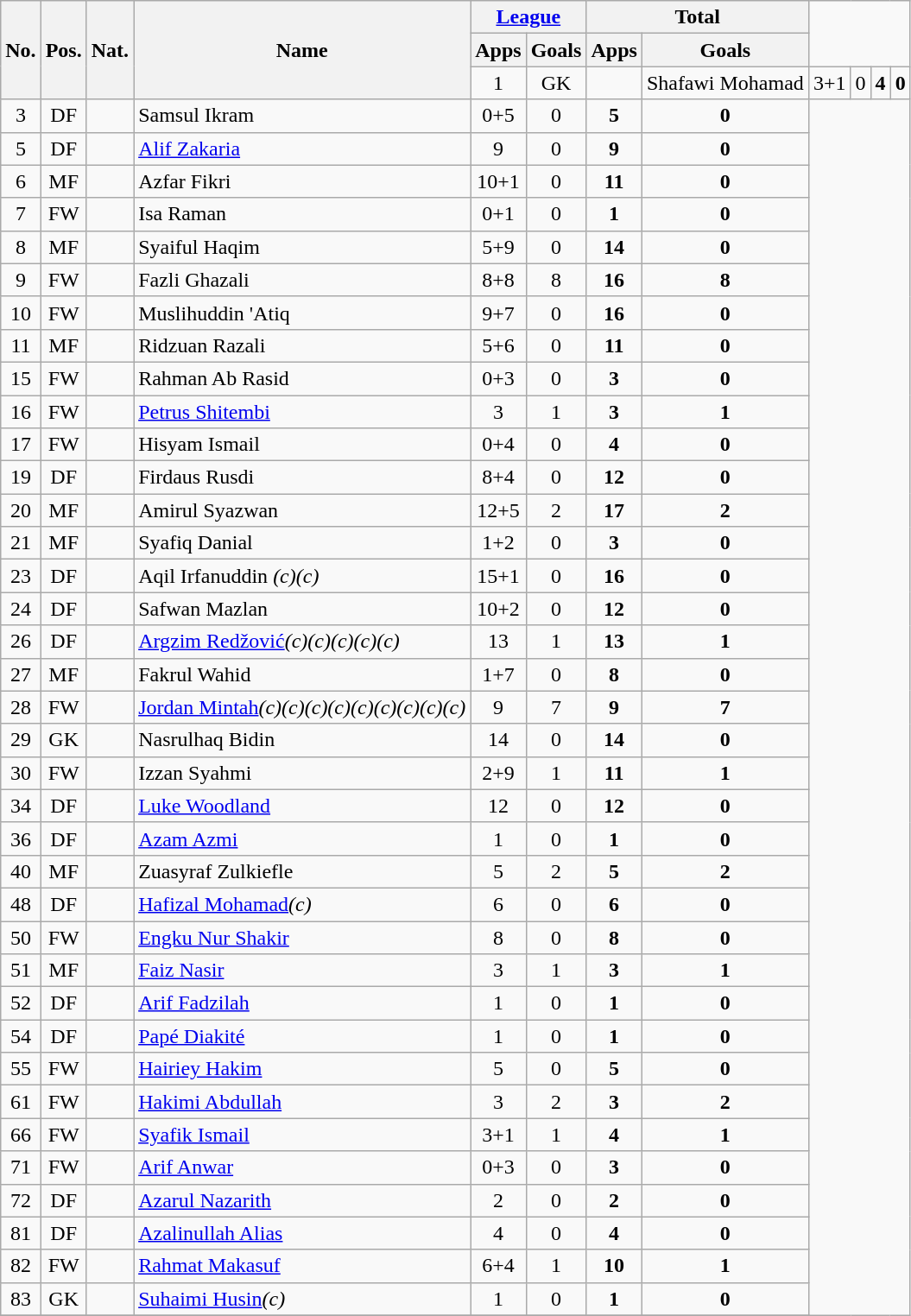<table class="wikitable sortable" style="text-align:center">
<tr>
<th rowspan="3">No.</th>
<th rowspan="3">Pos.</th>
<th rowspan="3">Nat.</th>
<th rowspan="3">Name</th>
<th colspan="2"><a href='#'>League</a></th>
<th colspan="2">Total</th>
</tr>
<tr>
<th>Apps</th>
<th>Goals</th>
<th>Apps</th>
<th>Goals</th>
</tr>
<tr>
<td>1</td>
<td>GK</td>
<td></td>
<td align=left>Shafawi Mohamad</td>
<td>3+1</td>
<td>0</td>
<td><strong>4</strong></td>
<td><strong>0</strong></td>
</tr>
<tr>
<td>3</td>
<td>DF</td>
<td></td>
<td align=left>Samsul Ikram</td>
<td>0+5</td>
<td>0</td>
<td><strong>5</strong></td>
<td><strong>0</strong></td>
</tr>
<tr>
<td>5</td>
<td>DF</td>
<td></td>
<td align=left><a href='#'>Alif Zakaria</a></td>
<td>9</td>
<td>0</td>
<td><strong>9</strong></td>
<td><strong>0</strong></td>
</tr>
<tr>
<td>6</td>
<td>MF</td>
<td></td>
<td align=left>Azfar Fikri</td>
<td>10+1</td>
<td>0</td>
<td><strong>11</strong></td>
<td><strong>0</strong></td>
</tr>
<tr>
<td>7</td>
<td>FW</td>
<td></td>
<td align=left>Isa Raman</td>
<td>0+1</td>
<td>0</td>
<td><strong>1</strong></td>
<td><strong>0</strong></td>
</tr>
<tr>
<td>8</td>
<td>MF</td>
<td></td>
<td align=left>Syaiful Haqim</td>
<td>5+9</td>
<td>0</td>
<td><strong>14</strong></td>
<td><strong>0</strong></td>
</tr>
<tr>
<td>9</td>
<td>FW</td>
<td></td>
<td align=left>Fazli Ghazali</td>
<td>8+8</td>
<td>8</td>
<td><strong>16</strong></td>
<td><strong>8</strong></td>
</tr>
<tr>
<td>10</td>
<td>FW</td>
<td></td>
<td align=left>Muslihuddin 'Atiq</td>
<td>9+7</td>
<td>0</td>
<td><strong>16</strong></td>
<td><strong>0</strong></td>
</tr>
<tr>
<td>11</td>
<td>MF</td>
<td></td>
<td align=left>Ridzuan Razali</td>
<td>5+6</td>
<td>0</td>
<td><strong>11</strong></td>
<td><strong>0</strong></td>
</tr>
<tr>
<td>15</td>
<td>FW</td>
<td></td>
<td align=left>Rahman Ab Rasid</td>
<td>0+3</td>
<td>0</td>
<td><strong>3</strong></td>
<td><strong>0</strong></td>
</tr>
<tr>
<td>16</td>
<td>FW</td>
<td></td>
<td align=left><a href='#'>Petrus Shitembi</a></td>
<td>3</td>
<td>1</td>
<td><strong>3</strong></td>
<td><strong>1</strong></td>
</tr>
<tr>
<td>17</td>
<td>FW</td>
<td></td>
<td align=left>Hisyam Ismail</td>
<td>0+4</td>
<td>0</td>
<td><strong>4</strong></td>
<td><strong>0</strong></td>
</tr>
<tr>
<td>19</td>
<td>DF</td>
<td></td>
<td align=left>Firdaus Rusdi</td>
<td>8+4</td>
<td>0</td>
<td><strong>12</strong></td>
<td><strong>0</strong></td>
</tr>
<tr>
<td>20</td>
<td>MF</td>
<td></td>
<td align=left>Amirul Syazwan</td>
<td>12+5</td>
<td>2</td>
<td><strong>17</strong></td>
<td><strong>2</strong></td>
</tr>
<tr>
<td>21</td>
<td>MF</td>
<td></td>
<td align=left>Syafiq Danial</td>
<td>1+2</td>
<td>0</td>
<td><strong>3</strong></td>
<td><strong>0</strong></td>
</tr>
<tr>
<td>23</td>
<td>DF</td>
<td></td>
<td align=left>Aqil Irfanuddin <em>(c)(c)</em></td>
<td>15+1</td>
<td>0</td>
<td><strong>16</strong></td>
<td><strong>0</strong></td>
</tr>
<tr>
<td>24</td>
<td>DF</td>
<td></td>
<td align=left>Safwan Mazlan</td>
<td>10+2</td>
<td>0</td>
<td><strong>12</strong></td>
<td><strong>0</strong></td>
</tr>
<tr>
<td>26</td>
<td>DF</td>
<td></td>
<td align=left><a href='#'>Argzim Redžović</a><em>(c)(c)(c)(c)(c)</em></td>
<td>13</td>
<td>1</td>
<td><strong>13</strong></td>
<td><strong>1</strong></td>
</tr>
<tr>
<td>27</td>
<td>MF</td>
<td></td>
<td align=left>Fakrul Wahid</td>
<td>1+7</td>
<td>0</td>
<td><strong>8</strong></td>
<td><strong>0</strong></td>
</tr>
<tr>
<td>28</td>
<td>FW</td>
<td></td>
<td align=left><a href='#'>Jordan Mintah</a><em>(c)(c)(c)(c)(c)(c)(c)(c)(c)</em></td>
<td>9</td>
<td>7</td>
<td><strong>9</strong></td>
<td><strong>7</strong></td>
</tr>
<tr>
<td>29</td>
<td>GK</td>
<td></td>
<td align=left>Nasrulhaq Bidin</td>
<td>14</td>
<td>0</td>
<td><strong>14</strong></td>
<td><strong>0</strong></td>
</tr>
<tr>
<td>30</td>
<td>FW</td>
<td></td>
<td align=left>Izzan Syahmi</td>
<td>2+9</td>
<td>1</td>
<td><strong>11</strong></td>
<td><strong>1</strong></td>
</tr>
<tr>
<td>34</td>
<td>DF</td>
<td></td>
<td align=left><a href='#'>Luke Woodland</a></td>
<td>12</td>
<td>0</td>
<td><strong>12</strong></td>
<td><strong>0</strong></td>
</tr>
<tr>
<td>36</td>
<td>DF</td>
<td></td>
<td align=left><a href='#'>Azam Azmi</a></td>
<td>1</td>
<td>0</td>
<td><strong>1</strong></td>
<td><strong>0</strong></td>
</tr>
<tr>
<td>40</td>
<td>MF</td>
<td></td>
<td align=left>Zuasyraf Zulkiefle</td>
<td>5</td>
<td>2</td>
<td><strong>5</strong></td>
<td><strong>2</strong></td>
</tr>
<tr>
<td>48</td>
<td>DF</td>
<td></td>
<td align=left><a href='#'>Hafizal Mohamad</a><em>(c)</em></td>
<td>6</td>
<td>0</td>
<td><strong>6</strong></td>
<td><strong>0</strong></td>
</tr>
<tr>
<td>50</td>
<td>FW</td>
<td></td>
<td align=left><a href='#'>Engku Nur Shakir</a></td>
<td>8</td>
<td>0</td>
<td><strong>8</strong></td>
<td><strong>0</strong></td>
</tr>
<tr>
<td>51</td>
<td>MF</td>
<td></td>
<td align=left><a href='#'>Faiz Nasir</a></td>
<td>3</td>
<td>1</td>
<td><strong>3</strong></td>
<td><strong>1</strong></td>
</tr>
<tr>
<td>52</td>
<td>DF</td>
<td></td>
<td align=left><a href='#'>Arif Fadzilah</a></td>
<td>1</td>
<td>0</td>
<td><strong>1</strong></td>
<td><strong>0</strong></td>
</tr>
<tr>
<td>54</td>
<td>DF</td>
<td></td>
<td align=left><a href='#'>Papé Diakité</a></td>
<td>1</td>
<td>0</td>
<td><strong>1</strong></td>
<td><strong>0</strong></td>
</tr>
<tr>
<td>55</td>
<td>FW</td>
<td></td>
<td align=left><a href='#'>Hairiey Hakim</a></td>
<td>5</td>
<td>0</td>
<td><strong>5</strong></td>
<td><strong>0</strong></td>
</tr>
<tr>
<td>61</td>
<td>FW</td>
<td></td>
<td align=left><a href='#'>Hakimi Abdullah</a></td>
<td>3</td>
<td>2</td>
<td><strong>3</strong></td>
<td><strong>2</strong></td>
</tr>
<tr>
<td>66</td>
<td>FW</td>
<td></td>
<td align=left><a href='#'>Syafik Ismail</a></td>
<td>3+1</td>
<td>1</td>
<td><strong>4</strong></td>
<td><strong>1</strong></td>
</tr>
<tr>
<td>71</td>
<td>FW</td>
<td></td>
<td align=left><a href='#'>Arif Anwar</a></td>
<td>0+3</td>
<td>0</td>
<td><strong>3</strong></td>
<td><strong>0</strong></td>
</tr>
<tr>
<td>72</td>
<td>DF</td>
<td></td>
<td align=left><a href='#'>Azarul Nazarith</a></td>
<td>2</td>
<td>0</td>
<td><strong>2</strong></td>
<td><strong>0</strong></td>
</tr>
<tr>
<td>81</td>
<td>DF</td>
<td></td>
<td align=left><a href='#'>Azalinullah Alias</a></td>
<td>4</td>
<td>0</td>
<td><strong>4</strong></td>
<td><strong>0</strong></td>
</tr>
<tr>
<td>82</td>
<td>FW</td>
<td></td>
<td align=left><a href='#'>Rahmat Makasuf</a></td>
<td>6+4</td>
<td>1</td>
<td><strong>10</strong></td>
<td><strong>1</strong></td>
</tr>
<tr>
<td>83</td>
<td>GK</td>
<td></td>
<td align=left><a href='#'>Suhaimi Husin</a><em>(c)</em></td>
<td>1</td>
<td>0</td>
<td><strong>1</strong></td>
<td><strong>0</strong></td>
</tr>
<tr>
</tr>
</table>
